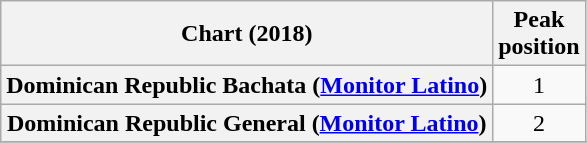<table class="wikitable sortable plainrowheaders" style="text-align:center;">
<tr>
<th scope="col">Chart (2018)</th>
<th scope="col">Peak<br>position</th>
</tr>
<tr>
<th scope="row">Dominican Republic Bachata (<a href='#'>Monitor Latino</a>)</th>
<td>1</td>
</tr>
<tr>
<th scope="row">Dominican Republic General (<a href='#'>Monitor Latino</a>)</th>
<td>2</td>
</tr>
<tr>
</tr>
</table>
